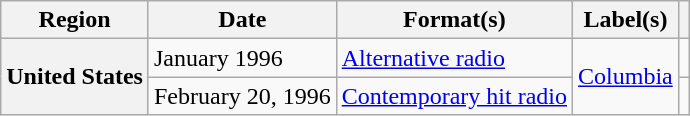<table class="wikitable plainrowheaders">
<tr>
<th scope="col">Region</th>
<th scope="col">Date</th>
<th scope="col">Format(s)</th>
<th scope="col">Label(s)</th>
<th scope="col"></th>
</tr>
<tr>
<th scope="row" rowspan="2">United States</th>
<td>January 1996</td>
<td><a href='#'>Alternative radio</a></td>
<td rowspan="2"><a href='#'>Columbia</a></td>
<td></td>
</tr>
<tr>
<td>February 20, 1996</td>
<td><a href='#'>Contemporary hit radio</a></td>
<td></td>
</tr>
</table>
